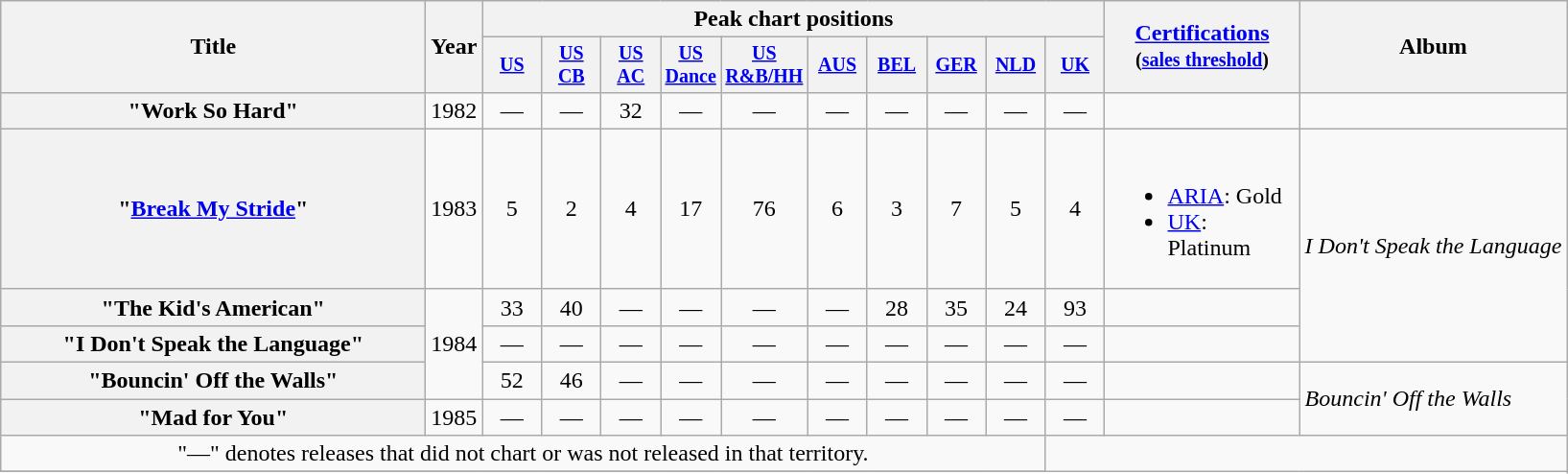<table class="wikitable plainrowheaders" style="text-align:center;">
<tr>
<th rowspan="2" style="width:18em;">Title</th>
<th rowspan="2">Year</th>
<th colspan="10">Peak chart positions</th>
<th rowspan="2" style="width:8em;"><a href='#'>Certifications</a><br><small>(<a href='#'>sales threshold</a>)</small></th>
<th rowspan="2">Album</th>
</tr>
<tr style="font-size:smaller;">
<th width="35"><a href='#'>US</a><br></th>
<th width="35"><a href='#'>US CB</a><br></th>
<th width="35"><a href='#'>US AC</a><br></th>
<th width="35"><a href='#'>US Dance</a><br></th>
<th width="35"><a href='#'>US<br>R&B/HH</a><br></th>
<th width="35"><a href='#'>AUS</a><br></th>
<th width="35"><a href='#'>BEL</a><br></th>
<th width="35"><a href='#'>GER</a><br></th>
<th width="35"><a href='#'>NLD</a><br></th>
<th width="35"><a href='#'>UK</a><br></th>
</tr>
<tr>
<th scope="row">"Work So Hard"</th>
<td>1982</td>
<td>—</td>
<td>—</td>
<td>32</td>
<td>—</td>
<td>—</td>
<td>—</td>
<td>—</td>
<td>—</td>
<td>—</td>
<td>—</td>
<td></td>
<td></td>
</tr>
<tr>
<th scope="row">"<a href='#'>Break My Stride</a>"</th>
<td rowspan="1">1983</td>
<td>5</td>
<td>2</td>
<td>4</td>
<td>17</td>
<td>76</td>
<td>6</td>
<td>3</td>
<td>7</td>
<td>5</td>
<td>4</td>
<td align="left"><br><ul><li><a href='#'>ARIA</a>: Gold</li><li><a href='#'>UK</a>: Platinum</li></ul></td>
<td align="left" rowspan="3"><em>I Don't Speak the Language</em></td>
</tr>
<tr>
<th scope="row">"The Kid's American"</th>
<td rowspan="3">1984</td>
<td>33</td>
<td>40</td>
<td>—</td>
<td>—</td>
<td>—</td>
<td>—</td>
<td>28</td>
<td>35</td>
<td>24</td>
<td>93</td>
<td></td>
</tr>
<tr>
<th scope="row">"I Don't Speak the Language"</th>
<td>—</td>
<td>—</td>
<td>—</td>
<td>—</td>
<td>—</td>
<td>—</td>
<td>—</td>
<td>—</td>
<td>—</td>
<td>—</td>
<td></td>
</tr>
<tr>
<th scope="row">"Bouncin' Off the Walls"</th>
<td>52</td>
<td>46</td>
<td>—</td>
<td>—</td>
<td>—</td>
<td>—</td>
<td>—</td>
<td>—</td>
<td>—</td>
<td>—</td>
<td></td>
<td align="left" rowspan="2"><em>Bouncin' Off the Walls</em></td>
</tr>
<tr>
<th scope="row">"Mad for You"</th>
<td rowspan="1">1985</td>
<td>—</td>
<td>—</td>
<td>—</td>
<td>—</td>
<td>—</td>
<td>—</td>
<td>—</td>
<td>—</td>
<td>—</td>
<td>—</td>
<td></td>
</tr>
<tr>
<td colspan="11">"—" denotes releases that did not chart or was not released in that territory.</td>
</tr>
<tr>
</tr>
</table>
